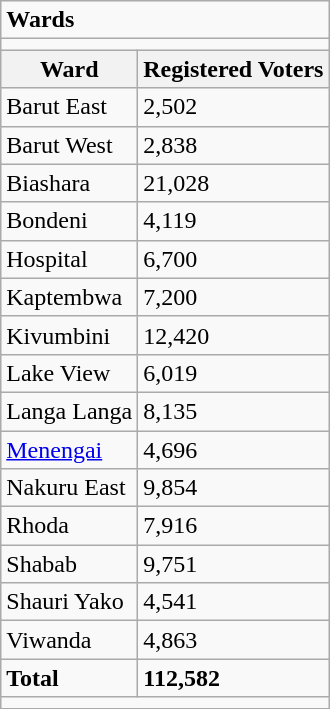<table class="wikitable">
<tr>
<td colspan="2"><strong>Wards</strong></td>
</tr>
<tr>
<td colspan="2"></td>
</tr>
<tr>
<th>Ward</th>
<th>Registered Voters</th>
</tr>
<tr>
<td>Barut East</td>
<td>2,502</td>
</tr>
<tr>
<td>Barut West</td>
<td>2,838</td>
</tr>
<tr>
<td>Biashara</td>
<td>21,028</td>
</tr>
<tr>
<td>Bondeni</td>
<td>4,119</td>
</tr>
<tr>
<td>Hospital</td>
<td>6,700</td>
</tr>
<tr>
<td>Kaptembwa</td>
<td>7,200</td>
</tr>
<tr>
<td>Kivumbini</td>
<td>12,420</td>
</tr>
<tr>
<td>Lake View</td>
<td>6,019</td>
</tr>
<tr>
<td>Langa Langa</td>
<td>8,135</td>
</tr>
<tr>
<td><a href='#'>Menengai</a></td>
<td>4,696</td>
</tr>
<tr>
<td>Nakuru East</td>
<td>9,854</td>
</tr>
<tr>
<td>Rhoda</td>
<td>7,916</td>
</tr>
<tr>
<td>Shabab</td>
<td>9,751</td>
</tr>
<tr>
<td>Shauri Yako</td>
<td>4,541</td>
</tr>
<tr>
<td>Viwanda</td>
<td>4,863</td>
</tr>
<tr>
<td><strong>Total</strong></td>
<td><strong>112,582</strong></td>
</tr>
<tr>
<td colspan="2"></td>
</tr>
</table>
